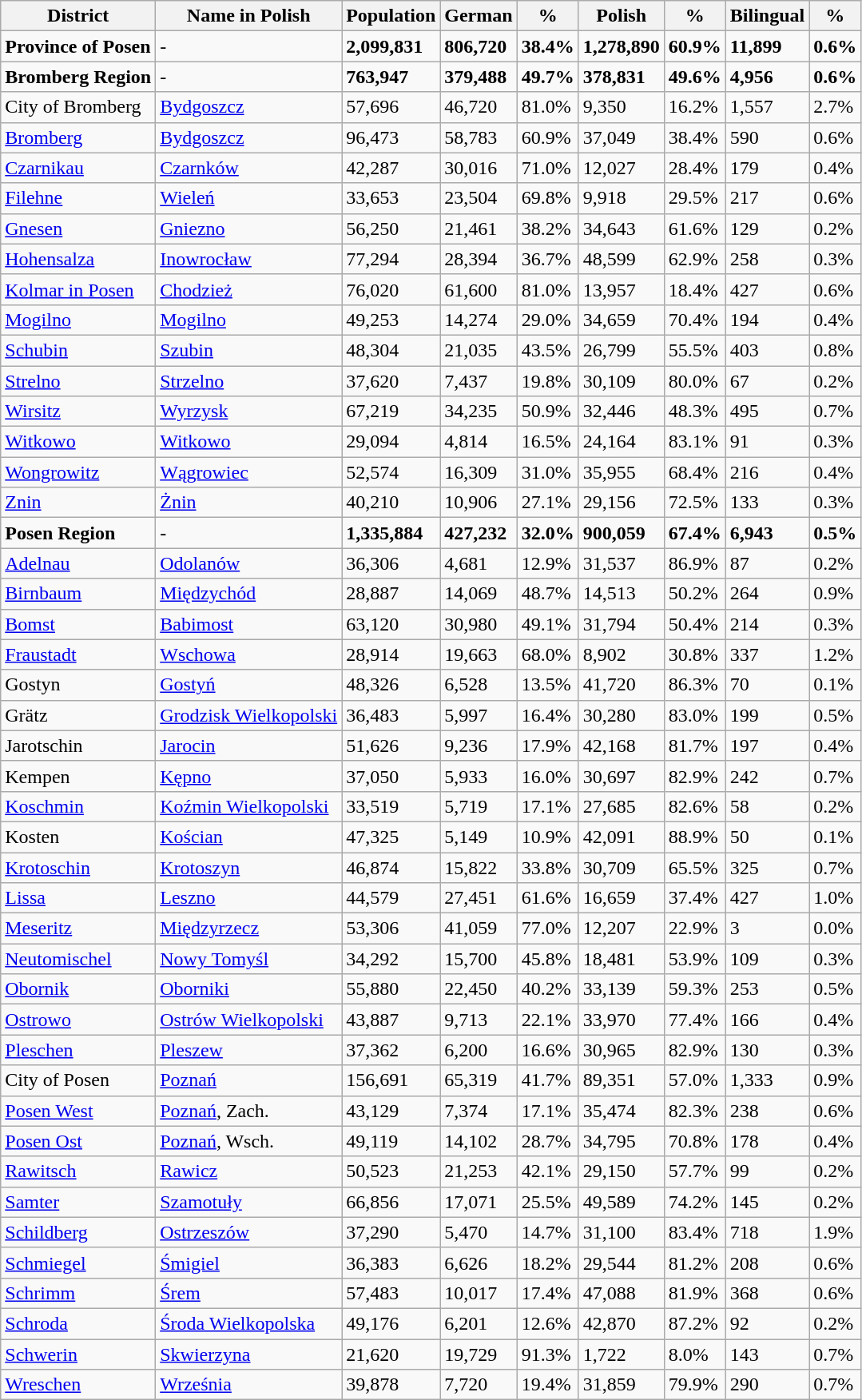<table class="wikitable sortable">
<tr>
<th>District</th>
<th>Name in Polish</th>
<th>Population</th>
<th>German</th>
<th>%</th>
<th>Polish</th>
<th>%</th>
<th>Bilingual</th>
<th>%</th>
</tr>
<tr>
<td><strong>Province of Posen</strong></td>
<td>-</td>
<td><strong>2,099,831</strong></td>
<td><strong>806,720</strong></td>
<td><strong>38.4%</strong></td>
<td><strong>1,278,890</strong></td>
<td><strong>60.9%</strong></td>
<td><strong>11,899</strong></td>
<td><strong>0.6%</strong></td>
</tr>
<tr>
<td><strong>Bromberg Region</strong></td>
<td>-</td>
<td><strong>763,947</strong></td>
<td><strong>379,488</strong></td>
<td><strong>49.7%</strong></td>
<td><strong>378,831</strong></td>
<td><strong>49.6%</strong></td>
<td><strong>4,956</strong></td>
<td><strong>0.6%</strong></td>
</tr>
<tr>
<td>City of Bromberg</td>
<td><a href='#'>Bydgoszcz</a></td>
<td>57,696</td>
<td>46,720</td>
<td>81.0%</td>
<td>9,350</td>
<td>16.2%</td>
<td>1,557</td>
<td>2.7%</td>
</tr>
<tr>
<td><a href='#'>Bromberg</a></td>
<td><a href='#'>Bydgoszcz</a></td>
<td>96,473</td>
<td>58,783</td>
<td>60.9%</td>
<td>37,049</td>
<td>38.4%</td>
<td>590</td>
<td>0.6%</td>
</tr>
<tr>
<td><a href='#'>Czarnikau</a></td>
<td><a href='#'>Czarnków</a></td>
<td>42,287</td>
<td>30,016</td>
<td>71.0%</td>
<td>12,027</td>
<td>28.4%</td>
<td>179</td>
<td>0.4%</td>
</tr>
<tr>
<td><a href='#'>Filehne</a></td>
<td><a href='#'>Wieleń</a></td>
<td>33,653</td>
<td>23,504</td>
<td>69.8%</td>
<td>9,918</td>
<td>29.5%</td>
<td>217</td>
<td>0.6%</td>
</tr>
<tr>
<td><a href='#'>Gnesen</a></td>
<td><a href='#'>Gniezno</a></td>
<td>56,250</td>
<td>21,461</td>
<td>38.2%</td>
<td>34,643</td>
<td>61.6%</td>
<td>129</td>
<td>0.2%</td>
</tr>
<tr>
<td><a href='#'>Hohensalza</a></td>
<td><a href='#'>Inowrocław</a></td>
<td>77,294</td>
<td>28,394</td>
<td>36.7%</td>
<td>48,599</td>
<td>62.9%</td>
<td>258</td>
<td>0.3%</td>
</tr>
<tr>
<td><a href='#'>Kolmar in Posen</a></td>
<td><a href='#'>Chodzież</a></td>
<td>76,020</td>
<td>61,600</td>
<td>81.0%</td>
<td>13,957</td>
<td>18.4%</td>
<td>427</td>
<td>0.6%</td>
</tr>
<tr>
<td><a href='#'>Mogilno</a></td>
<td><a href='#'>Mogilno</a></td>
<td>49,253</td>
<td>14,274</td>
<td>29.0%</td>
<td>34,659</td>
<td>70.4%</td>
<td>194</td>
<td>0.4%</td>
</tr>
<tr>
<td><a href='#'>Schubin</a></td>
<td><a href='#'>Szubin</a></td>
<td>48,304</td>
<td>21,035</td>
<td>43.5%</td>
<td>26,799</td>
<td>55.5%</td>
<td>403</td>
<td>0.8%</td>
</tr>
<tr>
<td><a href='#'>Strelno</a></td>
<td><a href='#'>Strzelno</a></td>
<td>37,620</td>
<td>7,437</td>
<td>19.8%</td>
<td>30,109</td>
<td>80.0%</td>
<td>67</td>
<td>0.2%</td>
</tr>
<tr>
<td><a href='#'>Wirsitz</a></td>
<td><a href='#'>Wyrzysk</a></td>
<td>67,219</td>
<td>34,235</td>
<td>50.9%</td>
<td>32,446</td>
<td>48.3%</td>
<td>495</td>
<td>0.7%</td>
</tr>
<tr>
<td><a href='#'>Witkowo</a></td>
<td><a href='#'>Witkowo</a></td>
<td>29,094</td>
<td>4,814</td>
<td>16.5%</td>
<td>24,164</td>
<td>83.1%</td>
<td>91</td>
<td>0.3%</td>
</tr>
<tr>
<td><a href='#'>Wongrowitz</a></td>
<td><a href='#'>Wągrowiec</a></td>
<td>52,574</td>
<td>16,309</td>
<td>31.0%</td>
<td>35,955</td>
<td>68.4%</td>
<td>216</td>
<td>0.4%</td>
</tr>
<tr>
<td><a href='#'>Znin</a></td>
<td><a href='#'>Żnin</a></td>
<td>40,210</td>
<td>10,906</td>
<td>27.1%</td>
<td>29,156</td>
<td>72.5%</td>
<td>133</td>
<td>0.3%</td>
</tr>
<tr>
<td><strong>Posen Region</strong></td>
<td>-</td>
<td><strong>1,335,884</strong></td>
<td><strong>427,232</strong></td>
<td><strong>32.0%</strong></td>
<td><strong>900,059</strong></td>
<td><strong>67.4%</strong></td>
<td><strong>6,943</strong></td>
<td><strong>0.5%</strong></td>
</tr>
<tr>
<td><a href='#'>Adelnau</a></td>
<td><a href='#'>Odolanów</a></td>
<td>36,306</td>
<td>4,681</td>
<td>12.9%</td>
<td>31,537</td>
<td>86.9%</td>
<td>87</td>
<td>0.2%</td>
</tr>
<tr>
<td><a href='#'>Birnbaum</a></td>
<td><a href='#'>Międzychód</a></td>
<td>28,887</td>
<td>14,069</td>
<td>48.7%</td>
<td>14,513</td>
<td>50.2%</td>
<td>264</td>
<td>0.9%</td>
</tr>
<tr>
<td><a href='#'>Bomst</a></td>
<td><a href='#'>Babimost</a></td>
<td>63,120</td>
<td>30,980</td>
<td>49.1%</td>
<td>31,794</td>
<td>50.4%</td>
<td>214</td>
<td>0.3%</td>
</tr>
<tr>
<td><a href='#'>Fraustadt</a></td>
<td><a href='#'>Wschowa</a></td>
<td>28,914</td>
<td>19,663</td>
<td>68.0%</td>
<td>8,902</td>
<td>30.8%</td>
<td>337</td>
<td>1.2%</td>
</tr>
<tr>
<td>Gostyn</td>
<td><a href='#'>Gostyń</a></td>
<td>48,326</td>
<td>6,528</td>
<td>13.5%</td>
<td>41,720</td>
<td>86.3%</td>
<td>70</td>
<td>0.1%</td>
</tr>
<tr>
<td>Grätz</td>
<td><a href='#'>Grodzisk Wielkopolski</a></td>
<td>36,483</td>
<td>5,997</td>
<td>16.4%</td>
<td>30,280</td>
<td>83.0%</td>
<td>199</td>
<td>0.5%</td>
</tr>
<tr>
<td>Jarotschin</td>
<td><a href='#'>Jarocin</a></td>
<td>51,626</td>
<td>9,236</td>
<td>17.9%</td>
<td>42,168</td>
<td>81.7%</td>
<td>197</td>
<td>0.4%</td>
</tr>
<tr>
<td>Kempen</td>
<td><a href='#'>Kępno</a></td>
<td>37,050</td>
<td>5,933</td>
<td>16.0%</td>
<td>30,697</td>
<td>82.9%</td>
<td>242</td>
<td>0.7%</td>
</tr>
<tr>
<td><a href='#'>Koschmin</a></td>
<td><a href='#'>Koźmin Wielkopolski</a></td>
<td>33,519</td>
<td>5,719</td>
<td>17.1%</td>
<td>27,685</td>
<td>82.6%</td>
<td>58</td>
<td>0.2%</td>
</tr>
<tr>
<td>Kosten</td>
<td><a href='#'>Kościan</a></td>
<td>47,325</td>
<td>5,149</td>
<td>10.9%</td>
<td>42,091</td>
<td>88.9%</td>
<td>50</td>
<td>0.1%</td>
</tr>
<tr>
<td><a href='#'>Krotoschin</a></td>
<td><a href='#'>Krotoszyn</a></td>
<td>46,874</td>
<td>15,822</td>
<td>33.8%</td>
<td>30,709</td>
<td>65.5%</td>
<td>325</td>
<td>0.7%</td>
</tr>
<tr>
<td><a href='#'>Lissa</a></td>
<td><a href='#'>Leszno</a></td>
<td>44,579</td>
<td>27,451</td>
<td>61.6%</td>
<td>16,659</td>
<td>37.4%</td>
<td>427</td>
<td>1.0%</td>
</tr>
<tr>
<td><a href='#'>Meseritz</a></td>
<td><a href='#'>Międzyrzecz</a></td>
<td>53,306</td>
<td>41,059</td>
<td>77.0%</td>
<td>12,207</td>
<td>22.9%</td>
<td>3</td>
<td>0.0%</td>
</tr>
<tr>
<td><a href='#'>Neutomischel</a></td>
<td><a href='#'>Nowy Tomyśl</a></td>
<td>34,292</td>
<td>15,700</td>
<td>45.8%</td>
<td>18,481</td>
<td>53.9%</td>
<td>109</td>
<td>0.3%</td>
</tr>
<tr>
<td><a href='#'>Obornik</a></td>
<td><a href='#'>Oborniki</a></td>
<td>55,880</td>
<td>22,450</td>
<td>40.2%</td>
<td>33,139</td>
<td>59.3%</td>
<td>253</td>
<td>0.5%</td>
</tr>
<tr>
<td><a href='#'>Ostrowo</a></td>
<td><a href='#'>Ostrów Wielkopolski</a></td>
<td>43,887</td>
<td>9,713</td>
<td>22.1%</td>
<td>33,970</td>
<td>77.4%</td>
<td>166</td>
<td>0.4%</td>
</tr>
<tr>
<td><a href='#'>Pleschen</a></td>
<td><a href='#'>Pleszew</a></td>
<td>37,362</td>
<td>6,200</td>
<td>16.6%</td>
<td>30,965</td>
<td>82.9%</td>
<td>130</td>
<td>0.3%</td>
</tr>
<tr>
<td>City of Posen</td>
<td><a href='#'>Poznań</a></td>
<td>156,691</td>
<td>65,319</td>
<td>41.7%</td>
<td>89,351</td>
<td>57.0%</td>
<td>1,333</td>
<td>0.9%</td>
</tr>
<tr>
<td><a href='#'>Posen West</a></td>
<td><a href='#'>Poznań</a>, Zach.</td>
<td>43,129</td>
<td>7,374</td>
<td>17.1%</td>
<td>35,474</td>
<td>82.3%</td>
<td>238</td>
<td>0.6%</td>
</tr>
<tr>
<td><a href='#'>Posen Ost</a></td>
<td><a href='#'>Poznań</a>, Wsch.</td>
<td>49,119</td>
<td>14,102</td>
<td>28.7%</td>
<td>34,795</td>
<td>70.8%</td>
<td>178</td>
<td>0.4%</td>
</tr>
<tr>
<td><a href='#'>Rawitsch</a></td>
<td><a href='#'>Rawicz</a></td>
<td>50,523</td>
<td>21,253</td>
<td>42.1%</td>
<td>29,150</td>
<td>57.7%</td>
<td>99</td>
<td>0.2%</td>
</tr>
<tr>
<td><a href='#'>Samter</a></td>
<td><a href='#'>Szamotuły</a></td>
<td>66,856</td>
<td>17,071</td>
<td>25.5%</td>
<td>49,589</td>
<td>74.2%</td>
<td>145</td>
<td>0.2%</td>
</tr>
<tr>
<td><a href='#'>Schildberg</a></td>
<td><a href='#'>Ostrzeszów</a></td>
<td>37,290</td>
<td>5,470</td>
<td>14.7%</td>
<td>31,100</td>
<td>83.4%</td>
<td>718</td>
<td>1.9%</td>
</tr>
<tr>
<td><a href='#'>Schmiegel</a></td>
<td><a href='#'>Śmigiel</a></td>
<td>36,383</td>
<td>6,626</td>
<td>18.2%</td>
<td>29,544</td>
<td>81.2%</td>
<td>208</td>
<td>0.6%</td>
</tr>
<tr>
<td><a href='#'>Schrimm</a></td>
<td><a href='#'>Śrem</a></td>
<td>57,483</td>
<td>10,017</td>
<td>17.4%</td>
<td>47,088</td>
<td>81.9%</td>
<td>368</td>
<td>0.6%</td>
</tr>
<tr>
<td><a href='#'>Schroda</a></td>
<td><a href='#'>Środa Wielkopolska</a></td>
<td>49,176</td>
<td>6,201</td>
<td>12.6%</td>
<td>42,870</td>
<td>87.2%</td>
<td>92</td>
<td>0.2%</td>
</tr>
<tr>
<td><a href='#'>Schwerin</a></td>
<td><a href='#'>Skwierzyna</a></td>
<td>21,620</td>
<td>19,729</td>
<td>91.3%</td>
<td>1,722</td>
<td>8.0%</td>
<td>143</td>
<td>0.7%</td>
</tr>
<tr>
<td><a href='#'>Wreschen</a></td>
<td><a href='#'>Września</a></td>
<td>39,878</td>
<td>7,720</td>
<td>19.4%</td>
<td>31,859</td>
<td>79.9%</td>
<td>290</td>
<td>0.7%</td>
</tr>
</table>
